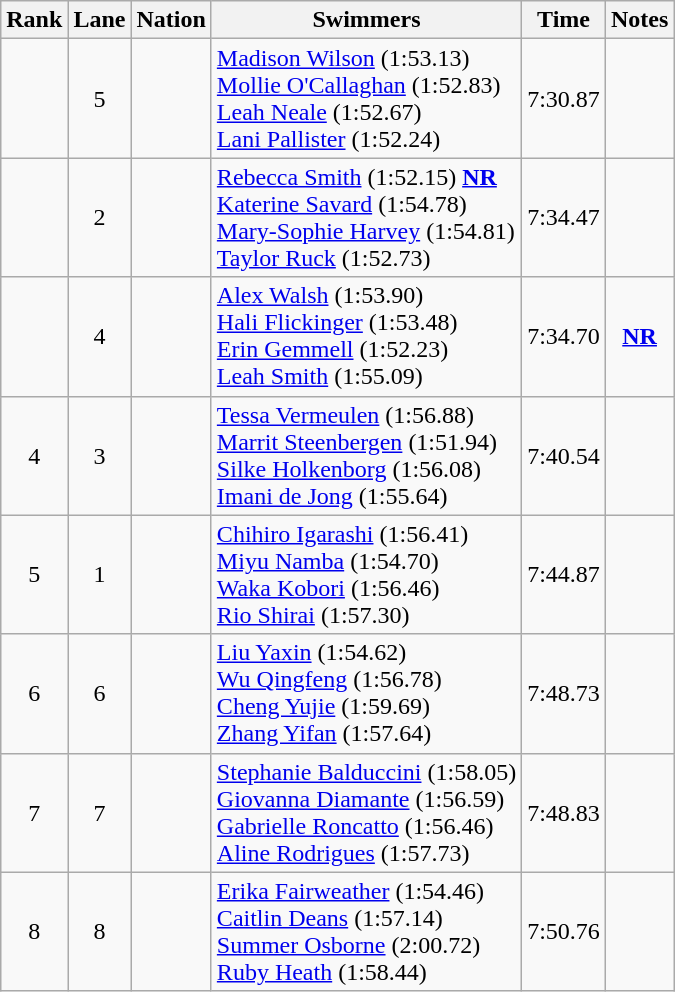<table class="wikitable sortable" style="text-align:center">
<tr>
<th>Rank</th>
<th>Lane</th>
<th>Nation</th>
<th>Swimmers</th>
<th>Time</th>
<th>Notes</th>
</tr>
<tr>
<td></td>
<td>5</td>
<td align=left></td>
<td align=left><a href='#'>Madison Wilson</a> (1:53.13)<br><a href='#'>Mollie O'Callaghan</a> (1:52.83)<br><a href='#'>Leah Neale</a> (1:52.67)<br><a href='#'>Lani Pallister</a> (1:52.24)</td>
<td>7:30.87</td>
<td></td>
</tr>
<tr>
<td></td>
<td>2</td>
<td align=left></td>
<td align=left><a href='#'>Rebecca Smith</a> (1:52.15) <strong><a href='#'>NR</a></strong><br><a href='#'>Katerine Savard</a> (1:54.78)<br><a href='#'>Mary-Sophie Harvey</a> (1:54.81)<br><a href='#'>Taylor Ruck</a> (1:52.73)</td>
<td>7:34.47</td>
<td></td>
</tr>
<tr>
<td></td>
<td>4</td>
<td align=left></td>
<td align=left><a href='#'>Alex Walsh</a> (1:53.90)<br><a href='#'>Hali Flickinger</a> (1:53.48)<br><a href='#'>Erin Gemmell</a> (1:52.23)<br><a href='#'>Leah Smith</a> (1:55.09)</td>
<td>7:34.70</td>
<td><strong><a href='#'>NR</a></strong></td>
</tr>
<tr>
<td>4</td>
<td>3</td>
<td align=left></td>
<td align=left><a href='#'>Tessa Vermeulen</a> (1:56.88)<br><a href='#'>Marrit Steenbergen</a> (1:51.94)<br><a href='#'>Silke Holkenborg</a> (1:56.08)<br><a href='#'>Imani de Jong</a> (1:55.64)</td>
<td>7:40.54</td>
<td></td>
</tr>
<tr>
<td>5</td>
<td>1</td>
<td align=left></td>
<td align=left><a href='#'>Chihiro Igarashi</a> (1:56.41)<br><a href='#'>Miyu Namba</a> (1:54.70)<br><a href='#'>Waka Kobori</a> (1:56.46)<br><a href='#'>Rio Shirai</a> (1:57.30)</td>
<td>7:44.87</td>
<td></td>
</tr>
<tr>
<td>6</td>
<td>6</td>
<td align=left></td>
<td align=left><a href='#'>Liu Yaxin</a> (1:54.62)<br><a href='#'>Wu Qingfeng</a> (1:56.78)<br><a href='#'>Cheng Yujie</a> (1:59.69)<br><a href='#'>Zhang Yifan</a> (1:57.64)</td>
<td>7:48.73</td>
<td></td>
</tr>
<tr>
<td>7</td>
<td>7</td>
<td align=left></td>
<td align=left><a href='#'>Stephanie Balduccini</a> (1:58.05)<br><a href='#'>Giovanna Diamante</a> (1:56.59)<br><a href='#'>Gabrielle Roncatto</a> (1:56.46)<br><a href='#'>Aline Rodrigues</a> (1:57.73)</td>
<td>7:48.83</td>
<td></td>
</tr>
<tr>
<td>8</td>
<td>8</td>
<td align=left></td>
<td align=left><a href='#'>Erika Fairweather</a> (1:54.46)<br><a href='#'>Caitlin Deans</a> (1:57.14)<br><a href='#'>Summer Osborne</a> (2:00.72)<br><a href='#'>Ruby Heath</a> (1:58.44)</td>
<td>7:50.76</td>
<td></td>
</tr>
</table>
